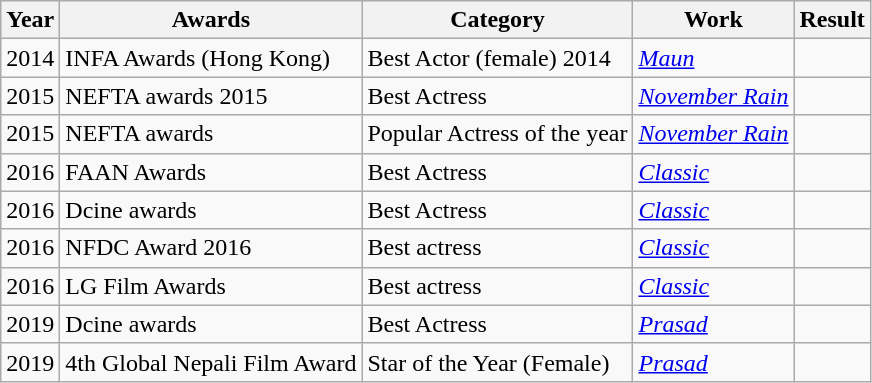<table class="wikitable">
<tr>
<th>Year</th>
<th>Awards</th>
<th>Category</th>
<th>Work</th>
<th>Result</th>
</tr>
<tr>
<td>2014</td>
<td>INFA Awards (Hong Kong)</td>
<td>Best Actor (female) 2014</td>
<td><em><a href='#'>Maun</a></em></td>
<td></td>
</tr>
<tr>
<td>2015</td>
<td>NEFTA awards 2015</td>
<td>Best Actress</td>
<td><em><a href='#'>November Rain</a></em></td>
<td></td>
</tr>
<tr>
<td>2015</td>
<td>NEFTA awards</td>
<td>Popular Actress of the year</td>
<td><em><a href='#'>November Rain</a></em></td>
<td></td>
</tr>
<tr>
<td>2016</td>
<td>FAAN Awards</td>
<td>Best Actress</td>
<td><em><a href='#'>Classic</a></em></td>
<td></td>
</tr>
<tr>
<td>2016</td>
<td>Dcine awards</td>
<td>Best Actress</td>
<td><em><a href='#'>Classic</a></em></td>
<td></td>
</tr>
<tr>
<td>2016</td>
<td>NFDC Award 2016</td>
<td>Best actress</td>
<td><em><a href='#'>Classic</a></em></td>
<td></td>
</tr>
<tr>
<td>2016</td>
<td>LG Film Awards</td>
<td>Best actress</td>
<td><em><a href='#'>Classic</a></em></td>
<td></td>
</tr>
<tr>
<td>2019</td>
<td>Dcine awards</td>
<td>Best Actress</td>
<td><em><a href='#'>Prasad</a></em></td>
<td></td>
</tr>
<tr>
<td>2019</td>
<td>4th Global Nepali Film Award</td>
<td>Star of the Year (Female)</td>
<td><em><a href='#'>Prasad</a></em></td>
<td></td>
</tr>
</table>
